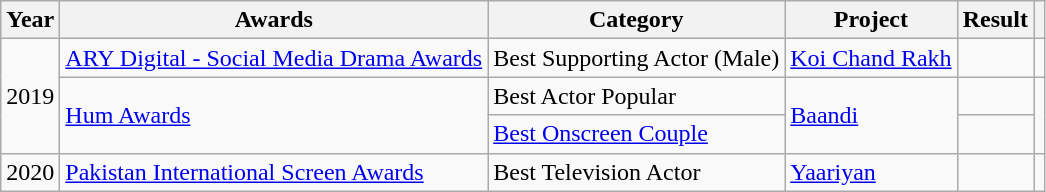<table class="wikitable sortable">
<tr>
<th>Year</th>
<th>Awards</th>
<th>Category</th>
<th>Project</th>
<th>Result</th>
<th scope="col" class="unsortable"></th>
</tr>
<tr>
<td rowspan="3">2019</td>
<td><a href='#'>ARY Digital - Social Media Drama Awards</a></td>
<td>Best Supporting Actor (Male)</td>
<td><a href='#'>Koi Chand Rakh</a></td>
<td></td>
<td></td>
</tr>
<tr>
<td rowspan="2"><a href='#'>Hum Awards</a></td>
<td>Best Actor Popular</td>
<td rowspan="2"><a href='#'>Baandi</a></td>
<td></td>
<td rowspan="2"></td>
</tr>
<tr>
<td><a href='#'>Best Onscreen Couple</a></td>
<td></td>
</tr>
<tr>
<td>2020</td>
<td><a href='#'>Pakistan International Screen Awards</a></td>
<td>Best Television Actor</td>
<td><a href='#'>Yaariyan</a></td>
<td></td>
<td></td>
</tr>
</table>
